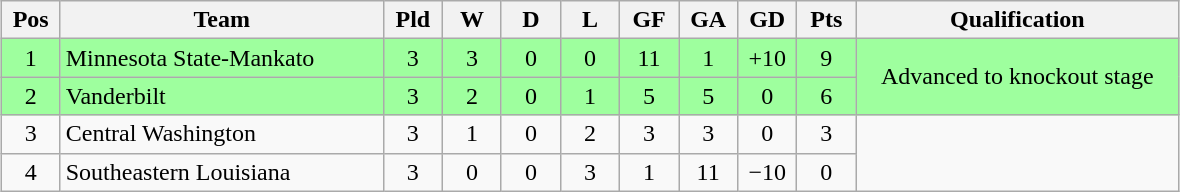<table class="wikitable" style="text-align:center; margin: 1em auto">
<tr>
<th style="width:2em">Pos</th>
<th style="width:13em">Team</th>
<th style="width:2em">Pld</th>
<th style="width:2em">W</th>
<th style="width:2em">D</th>
<th style="width:2em">L</th>
<th style="width:2em">GF</th>
<th style="width:2em">GA</th>
<th style="width:2em">GD</th>
<th style="width:2em">Pts</th>
<th style="width:13em">Qualification</th>
</tr>
<tr bgcolor="#9eff9e">
<td>1</td>
<td style="text-align:left">Minnesota State-Mankato</td>
<td>3</td>
<td>3</td>
<td>0</td>
<td>0</td>
<td>11</td>
<td>1</td>
<td>+10</td>
<td>9</td>
<td rowspan="2">Advanced to knockout stage</td>
</tr>
<tr bgcolor="#9eff9e">
<td>2</td>
<td style="text-align:left">Vanderbilt</td>
<td>3</td>
<td>2</td>
<td>0</td>
<td>1</td>
<td>5</td>
<td>5</td>
<td>0</td>
<td>6</td>
</tr>
<tr>
<td>3</td>
<td style="text-align:left">Central Washington</td>
<td>3</td>
<td>1</td>
<td>0</td>
<td>2</td>
<td>3</td>
<td>3</td>
<td>0</td>
<td>3</td>
</tr>
<tr>
<td>4</td>
<td style="text-align:left">Southeastern Louisiana</td>
<td>3</td>
<td>0</td>
<td>0</td>
<td>3</td>
<td>1</td>
<td>11</td>
<td>−10</td>
<td>0</td>
</tr>
</table>
